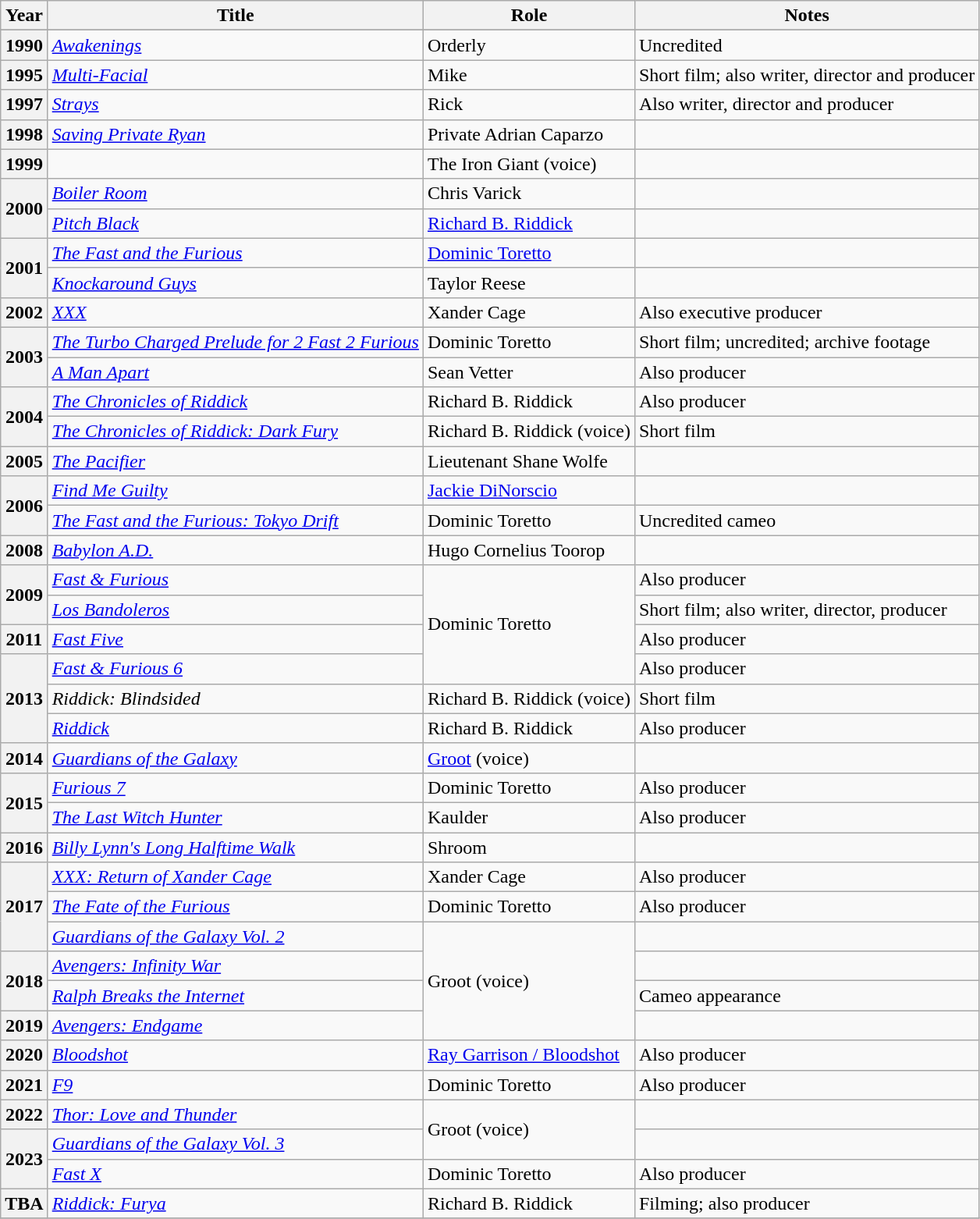<table class="wikitable sortable plainrowheaders" style="margin-right: 0;">
<tr>
<th scope="col">Year</th>
<th scope="col">Title</th>
<th scope="col">Role</th>
<th scope="col" class="unsortable">Notes</th>
</tr>
<tr>
</tr>
<tr>
<th scope="row">1990</th>
<td><em><a href='#'>Awakenings</a></em></td>
<td>Orderly</td>
<td>Uncredited</td>
</tr>
<tr>
<th scope="row">1995</th>
<td><em><a href='#'>Multi-Facial</a></em></td>
<td>Mike</td>
<td>Short film; also writer, director and producer</td>
</tr>
<tr>
<th scope="row">1997</th>
<td><em><a href='#'>Strays</a></em></td>
<td>Rick</td>
<td>Also writer, director and producer</td>
</tr>
<tr>
<th scope="row">1998</th>
<td><em><a href='#'>Saving Private Ryan</a></em></td>
<td>Private Adrian Caparzo</td>
<td></td>
</tr>
<tr>
<th scope="row">1999</th>
<td><em></em></td>
<td>The Iron Giant (voice)</td>
<td></td>
</tr>
<tr>
<th scope="row" rowspan="2">2000</th>
<td><em><a href='#'>Boiler Room</a></em></td>
<td>Chris Varick</td>
<td></td>
</tr>
<tr>
<td><em><a href='#'>Pitch Black</a></em></td>
<td><a href='#'>Richard B. Riddick</a></td>
<td></td>
</tr>
<tr>
<th scope="row" rowspan="2">2001</th>
<td><em><a href='#'>The Fast and the Furious</a></em></td>
<td><a href='#'>Dominic Toretto</a></td>
<td></td>
</tr>
<tr>
<td><em><a href='#'>Knockaround Guys</a></em></td>
<td>Taylor Reese</td>
<td></td>
</tr>
<tr>
<th scope="row">2002</th>
<td><em><a href='#'>XXX</a></em></td>
<td>Xander Cage</td>
<td>Also executive producer</td>
</tr>
<tr>
<th rowspan="2" scope="row">2003</th>
<td><em><a href='#'>The Turbo Charged Prelude for 2 Fast 2 Furious</a></em></td>
<td>Dominic Toretto</td>
<td>Short film; uncredited; archive footage</td>
</tr>
<tr>
<td><em><a href='#'>A Man Apart</a></em></td>
<td>Sean Vetter</td>
<td>Also producer</td>
</tr>
<tr>
<th rowspan="2" scope="row">2004</th>
<td><em><a href='#'>The Chronicles of Riddick</a></em></td>
<td>Richard B. Riddick</td>
<td>Also producer</td>
</tr>
<tr>
<td><em><a href='#'>The Chronicles of Riddick: Dark Fury</a></em></td>
<td>Richard B. Riddick (voice)</td>
<td>Short film</td>
</tr>
<tr>
<th scope="row">2005</th>
<td><em><a href='#'>The Pacifier</a></em></td>
<td>Lieutenant Shane Wolfe</td>
<td></td>
</tr>
<tr>
<th scope="row" rowspan="2">2006</th>
<td><em><a href='#'>Find Me Guilty</a></em></td>
<td><a href='#'>Jackie DiNorscio</a></td>
<td></td>
</tr>
<tr>
<td><em><a href='#'>The Fast and the Furious: Tokyo Drift</a></em></td>
<td>Dominic Toretto</td>
<td>Uncredited cameo</td>
</tr>
<tr>
<th scope="row">2008</th>
<td><em><a href='#'>Babylon A.D.</a></em></td>
<td>Hugo Cornelius Toorop</td>
<td></td>
</tr>
<tr>
<th scope="row" rowspan="2">2009</th>
<td><em><a href='#'>Fast & Furious</a></em></td>
<td rowspan="4">Dominic Toretto</td>
<td>Also producer</td>
</tr>
<tr>
<td><em><a href='#'>Los Bandoleros</a></em></td>
<td>Short film; also writer, director, producer</td>
</tr>
<tr>
<th scope="row">2011</th>
<td><em><a href='#'>Fast Five</a></em></td>
<td>Also producer</td>
</tr>
<tr>
<th scope="row" rowspan="3">2013</th>
<td><em><a href='#'>Fast & Furious 6</a></em></td>
<td>Also producer</td>
</tr>
<tr>
<td><em>Riddick: Blindsided</em></td>
<td>Richard B. Riddick (voice)</td>
<td>Short film</td>
</tr>
<tr>
<td><em><a href='#'>Riddick</a></em></td>
<td>Richard B. Riddick</td>
<td>Also producer</td>
</tr>
<tr>
<th scope="row">2014</th>
<td><em><a href='#'>Guardians of the Galaxy</a></em></td>
<td><a href='#'>Groot</a> (voice)</td>
<td></td>
</tr>
<tr>
<th scope="row" rowspan="2">2015</th>
<td><em><a href='#'>Furious 7</a></em></td>
<td>Dominic Toretto</td>
<td>Also producer</td>
</tr>
<tr>
<td><em><a href='#'>The Last Witch Hunter</a></em></td>
<td>Kaulder</td>
<td>Also producer</td>
</tr>
<tr>
<th scope="row">2016</th>
<td><em><a href='#'>Billy Lynn's Long Halftime Walk</a></em></td>
<td>Shroom</td>
<td></td>
</tr>
<tr>
<th scope="row" rowspan="3">2017</th>
<td><em><a href='#'>XXX: Return of Xander Cage</a></em></td>
<td>Xander Cage</td>
<td>Also producer</td>
</tr>
<tr>
<td><em><a href='#'>The Fate of the Furious</a></em></td>
<td>Dominic Toretto</td>
<td>Also producer</td>
</tr>
<tr>
<td><em><a href='#'>Guardians of the Galaxy Vol. 2</a></em></td>
<td rowspan="4">Groot (voice)</td>
<td></td>
</tr>
<tr>
<th scope="row" rowspan=2>2018</th>
<td><em><a href='#'>Avengers: Infinity War</a></em></td>
<td></td>
</tr>
<tr>
<td><em><a href='#'>Ralph Breaks the Internet</a></em></td>
<td>Cameo appearance</td>
</tr>
<tr>
<th scope="row">2019</th>
<td><em><a href='#'>Avengers: Endgame</a></em></td>
<td></td>
</tr>
<tr>
<th scope="row">2020</th>
<td><em><a href='#'>Bloodshot</a></em></td>
<td><a href='#'>Ray Garrison / Bloodshot</a></td>
<td>Also producer</td>
</tr>
<tr>
<th scope="row">2021</th>
<td><em><a href='#'>F9</a></em></td>
<td>Dominic Toretto</td>
<td>Also producer</td>
</tr>
<tr>
<th scope="row">2022</th>
<td><em><a href='#'>Thor: Love and Thunder</a></em></td>
<td rowspan="2">Groot (voice)</td>
<td></td>
</tr>
<tr>
<th scope="row" rowspan="2">2023</th>
<td><em><a href='#'>Guardians of the Galaxy Vol. 3</a></em></td>
<td></td>
</tr>
<tr>
<td><em><a href='#'>Fast X</a></em></td>
<td>Dominic Toretto</td>
<td>Also producer</td>
</tr>
<tr>
<th scope="row">TBA</th>
<td><em><a href='#'>Riddick: Furya</a></em></td>
<td>Richard B. Riddick</td>
<td>Filming; also producer</td>
</tr>
<tr>
</tr>
</table>
